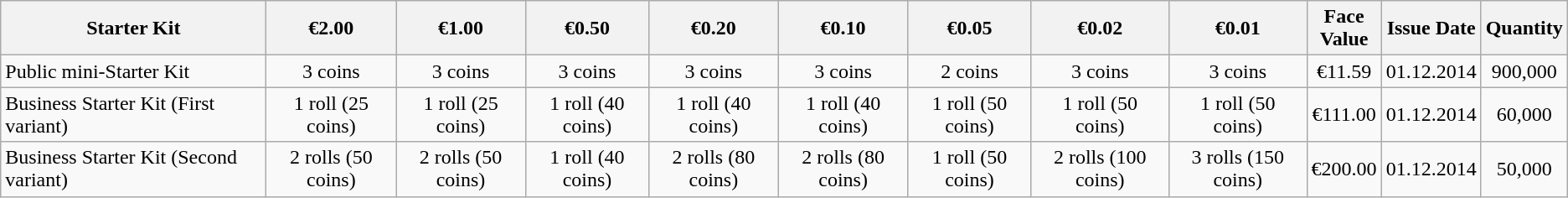<table class="wikitable">
<tr>
<th>Starter Kit</th>
<th>€2.00</th>
<th>€1.00</th>
<th>€0.50</th>
<th>€0.20</th>
<th>€0.10</th>
<th>€0.05</th>
<th>€0.02</th>
<th>€0.01</th>
<th>Face Value</th>
<th>Issue Date</th>
<th>Quantity</th>
</tr>
<tr>
<td align=left>Public mini-Starter Kit</td>
<td align=center>3 coins</td>
<td align=center>3 coins</td>
<td align=center>3 coins</td>
<td align=center>3 coins</td>
<td align=center>3 coins</td>
<td align=center>2 coins</td>
<td align=center>3 coins</td>
<td align=center>3 coins</td>
<td style="text-align:center; width:50px;">€11.59</td>
<td style="text-align:center; width:50px;">01.12.2014</td>
<td style="text-align:center; width:50px;">900,000</td>
</tr>
<tr>
<td align=left>Business Starter Kit (First variant)</td>
<td align=center>1 roll (25 coins)</td>
<td align=center>1 roll (25 coins)</td>
<td align=center>1 roll (40 coins)</td>
<td align=center>1 roll (40 coins)</td>
<td align=center>1 roll (40 coins)</td>
<td align=center>1 roll (50 coins)</td>
<td align=center>1 roll (50 coins)</td>
<td align=center>1 roll (50 coins)</td>
<td style="text-align:center; width:50px;">€111.00</td>
<td style="text-align:center; width:50px;">01.12.2014</td>
<td style="text-align:center; width:50px;">60,000</td>
</tr>
<tr>
<td align=left>Business Starter Kit (Second variant)</td>
<td align=center>2 rolls (50 coins)</td>
<td align=center>2 rolls (50 coins)</td>
<td align=center>1 roll (40 coins)</td>
<td align=center>2 rolls (80 coins)</td>
<td align=center>2 rolls (80 coins)</td>
<td align=center>1 roll (50 coins)</td>
<td align=center>2 rolls (100 coins)</td>
<td align=center>3 rolls (150 coins)</td>
<td style="text-align:center; width:50px;">€200.00</td>
<td style="text-align:center; width:50px;">01.12.2014</td>
<td style="text-align:center; width:50px;">50,000</td>
</tr>
</table>
